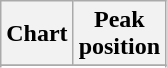<table class="wikitable sortable plainrowheaders">
<tr>
<th>Chart</th>
<th>Peak<br>position</th>
</tr>
<tr>
</tr>
<tr>
</tr>
<tr>
</tr>
<tr>
</tr>
</table>
